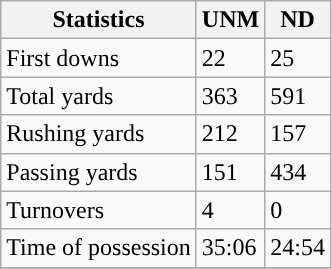<table class="wikitable">
<tr>
<th>Statistics</th>
<th>UNM</th>
<th>ND</th>
</tr>
<tr>
<td>First downs</td>
<td>22</td>
<td>25</td>
</tr>
<tr>
<td>Total yards</td>
<td>363</td>
<td>591</td>
</tr>
<tr>
<td>Rushing yards</td>
<td>212</td>
<td>157</td>
</tr>
<tr>
<td>Passing yards</td>
<td>151</td>
<td>434</td>
</tr>
<tr>
<td>Turnovers</td>
<td>4</td>
<td>0</td>
</tr>
<tr>
<td>Time of possession</td>
<td>35:06</td>
<td>24:54</td>
</tr>
<tr>
</tr>
</table>
